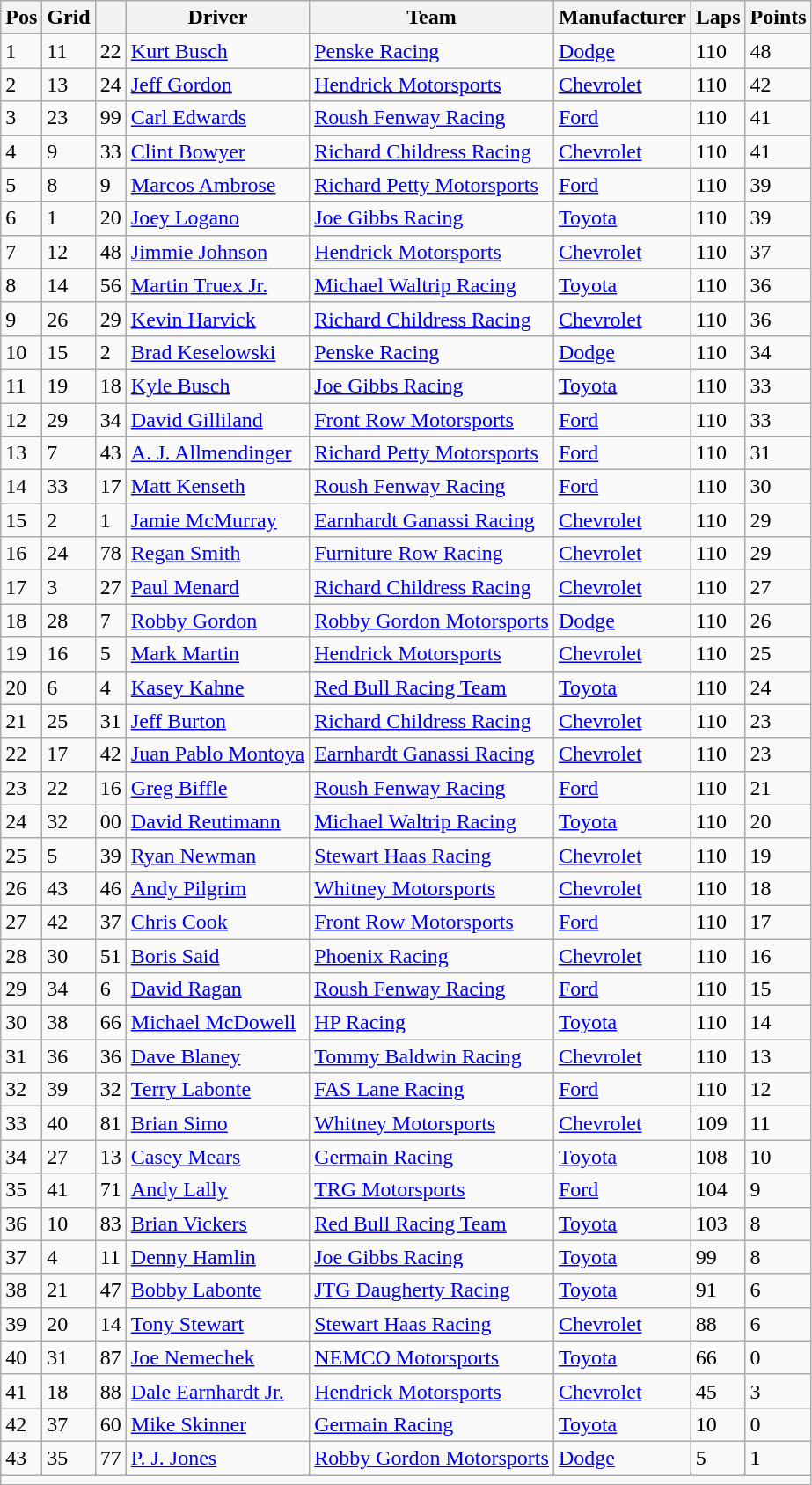<table class="sortable wikitable" border="1">
<tr>
<th>Pos</th>
<th>Grid</th>
<th></th>
<th>Driver</th>
<th>Team</th>
<th>Manufacturer</th>
<th>Laps</th>
<th>Points</th>
</tr>
<tr>
<td>1</td>
<td>11</td>
<td>22</td>
<td><a href='#'>Kurt Busch</a></td>
<td><a href='#'>Penske Racing</a></td>
<td><a href='#'>Dodge</a></td>
<td>110</td>
<td>48</td>
</tr>
<tr>
<td>2</td>
<td>13</td>
<td>24</td>
<td><a href='#'>Jeff Gordon</a></td>
<td><a href='#'>Hendrick Motorsports</a></td>
<td><a href='#'>Chevrolet</a></td>
<td>110</td>
<td>42</td>
</tr>
<tr>
<td>3</td>
<td>23</td>
<td>99</td>
<td><a href='#'>Carl Edwards</a></td>
<td><a href='#'>Roush Fenway Racing</a></td>
<td><a href='#'>Ford</a></td>
<td>110</td>
<td>41</td>
</tr>
<tr>
<td>4</td>
<td>9</td>
<td>33</td>
<td><a href='#'>Clint Bowyer</a></td>
<td><a href='#'>Richard Childress Racing</a></td>
<td><a href='#'>Chevrolet</a></td>
<td>110</td>
<td>41</td>
</tr>
<tr>
<td>5</td>
<td>8</td>
<td>9</td>
<td><a href='#'>Marcos Ambrose</a></td>
<td><a href='#'>Richard Petty Motorsports</a></td>
<td><a href='#'>Ford</a></td>
<td>110</td>
<td>39</td>
</tr>
<tr>
<td>6</td>
<td>1</td>
<td>20</td>
<td><a href='#'>Joey Logano</a></td>
<td><a href='#'>Joe Gibbs Racing</a></td>
<td><a href='#'>Toyota</a></td>
<td>110</td>
<td>39</td>
</tr>
<tr>
<td>7</td>
<td>12</td>
<td>48</td>
<td><a href='#'>Jimmie Johnson</a></td>
<td><a href='#'>Hendrick Motorsports</a></td>
<td><a href='#'>Chevrolet</a></td>
<td>110</td>
<td>37</td>
</tr>
<tr>
<td>8</td>
<td>14</td>
<td>56</td>
<td><a href='#'>Martin Truex Jr.</a></td>
<td><a href='#'>Michael Waltrip Racing</a></td>
<td><a href='#'>Toyota</a></td>
<td>110</td>
<td>36</td>
</tr>
<tr>
<td>9</td>
<td>26</td>
<td>29</td>
<td><a href='#'>Kevin Harvick</a></td>
<td><a href='#'>Richard Childress Racing</a></td>
<td><a href='#'>Chevrolet</a></td>
<td>110</td>
<td>36</td>
</tr>
<tr>
<td>10</td>
<td>15</td>
<td>2</td>
<td><a href='#'>Brad Keselowski</a></td>
<td><a href='#'>Penske Racing</a></td>
<td><a href='#'>Dodge</a></td>
<td>110</td>
<td>34</td>
</tr>
<tr>
<td>11</td>
<td>19</td>
<td>18</td>
<td><a href='#'>Kyle Busch</a></td>
<td><a href='#'>Joe Gibbs Racing</a></td>
<td><a href='#'>Toyota</a></td>
<td>110</td>
<td>33</td>
</tr>
<tr>
<td>12</td>
<td>29</td>
<td>34</td>
<td><a href='#'>David Gilliland</a></td>
<td><a href='#'>Front Row Motorsports</a></td>
<td><a href='#'>Ford</a></td>
<td>110</td>
<td>33</td>
</tr>
<tr>
<td>13</td>
<td>7</td>
<td>43</td>
<td><a href='#'>A. J. Allmendinger</a></td>
<td><a href='#'>Richard Petty Motorsports</a></td>
<td><a href='#'>Ford</a></td>
<td>110</td>
<td>31</td>
</tr>
<tr>
<td>14</td>
<td>33</td>
<td>17</td>
<td><a href='#'>Matt Kenseth</a></td>
<td><a href='#'>Roush Fenway Racing</a></td>
<td><a href='#'>Ford</a></td>
<td>110</td>
<td>30</td>
</tr>
<tr>
<td>15</td>
<td>2</td>
<td>1</td>
<td><a href='#'>Jamie McMurray</a></td>
<td><a href='#'>Earnhardt Ganassi Racing</a></td>
<td><a href='#'>Chevrolet</a></td>
<td>110</td>
<td>29</td>
</tr>
<tr>
<td>16</td>
<td>24</td>
<td>78</td>
<td><a href='#'>Regan Smith</a></td>
<td><a href='#'>Furniture Row Racing</a></td>
<td><a href='#'>Chevrolet</a></td>
<td>110</td>
<td>29</td>
</tr>
<tr>
<td>17</td>
<td>3</td>
<td>27</td>
<td><a href='#'>Paul Menard</a></td>
<td><a href='#'>Richard Childress Racing</a></td>
<td><a href='#'>Chevrolet</a></td>
<td>110</td>
<td>27</td>
</tr>
<tr>
<td>18</td>
<td>28</td>
<td>7</td>
<td><a href='#'>Robby Gordon</a></td>
<td><a href='#'>Robby Gordon Motorsports</a></td>
<td><a href='#'>Dodge</a></td>
<td>110</td>
<td>26</td>
</tr>
<tr>
<td>19</td>
<td>16</td>
<td>5</td>
<td><a href='#'>Mark Martin</a></td>
<td><a href='#'>Hendrick Motorsports</a></td>
<td><a href='#'>Chevrolet</a></td>
<td>110</td>
<td>25</td>
</tr>
<tr>
<td>20</td>
<td>6</td>
<td>4</td>
<td><a href='#'>Kasey Kahne</a></td>
<td><a href='#'>Red Bull Racing Team</a></td>
<td><a href='#'>Toyota</a></td>
<td>110</td>
<td>24</td>
</tr>
<tr>
<td>21</td>
<td>25</td>
<td>31</td>
<td><a href='#'>Jeff Burton</a></td>
<td><a href='#'>Richard Childress Racing</a></td>
<td><a href='#'>Chevrolet</a></td>
<td>110</td>
<td>23</td>
</tr>
<tr>
<td>22</td>
<td>17</td>
<td>42</td>
<td><a href='#'>Juan Pablo Montoya</a></td>
<td><a href='#'>Earnhardt Ganassi Racing</a></td>
<td><a href='#'>Chevrolet</a></td>
<td>110</td>
<td>23</td>
</tr>
<tr>
<td>23</td>
<td>22</td>
<td>16</td>
<td><a href='#'>Greg Biffle</a></td>
<td><a href='#'>Roush Fenway Racing</a></td>
<td><a href='#'>Ford</a></td>
<td>110</td>
<td>21</td>
</tr>
<tr>
<td>24</td>
<td>32</td>
<td>00</td>
<td><a href='#'>David Reutimann</a></td>
<td><a href='#'>Michael Waltrip Racing</a></td>
<td><a href='#'>Toyota</a></td>
<td>110</td>
<td>20</td>
</tr>
<tr>
<td>25</td>
<td>5</td>
<td>39</td>
<td><a href='#'>Ryan Newman</a></td>
<td><a href='#'>Stewart Haas Racing</a></td>
<td><a href='#'>Chevrolet</a></td>
<td>110</td>
<td>19</td>
</tr>
<tr>
<td>26</td>
<td>43</td>
<td>46</td>
<td><a href='#'>Andy Pilgrim</a></td>
<td><a href='#'>Whitney Motorsports</a></td>
<td><a href='#'>Chevrolet</a></td>
<td>110</td>
<td>18</td>
</tr>
<tr>
<td>27</td>
<td>42</td>
<td>37</td>
<td><a href='#'>Chris Cook</a></td>
<td><a href='#'>Front Row Motorsports</a></td>
<td><a href='#'>Ford</a></td>
<td>110</td>
<td>17</td>
</tr>
<tr>
<td>28</td>
<td>30</td>
<td>51</td>
<td><a href='#'>Boris Said</a></td>
<td><a href='#'>Phoenix Racing</a></td>
<td><a href='#'>Chevrolet</a></td>
<td>110</td>
<td>16</td>
</tr>
<tr>
<td>29</td>
<td>34</td>
<td>6</td>
<td><a href='#'>David Ragan</a></td>
<td><a href='#'>Roush Fenway Racing</a></td>
<td><a href='#'>Ford</a></td>
<td>110</td>
<td>15</td>
</tr>
<tr>
<td>30</td>
<td>38</td>
<td>66</td>
<td><a href='#'>Michael McDowell</a></td>
<td><a href='#'>HP Racing</a></td>
<td><a href='#'>Toyota</a></td>
<td>110</td>
<td>14</td>
</tr>
<tr>
<td>31</td>
<td>36</td>
<td>36</td>
<td><a href='#'>Dave Blaney</a></td>
<td><a href='#'>Tommy Baldwin Racing</a></td>
<td><a href='#'>Chevrolet</a></td>
<td>110</td>
<td>13</td>
</tr>
<tr>
<td>32</td>
<td>39</td>
<td>32</td>
<td><a href='#'>Terry Labonte</a></td>
<td><a href='#'>FAS Lane Racing</a></td>
<td><a href='#'>Ford</a></td>
<td>110</td>
<td>12</td>
</tr>
<tr>
<td>33</td>
<td>40</td>
<td>81</td>
<td><a href='#'>Brian Simo</a></td>
<td><a href='#'>Whitney Motorsports</a></td>
<td><a href='#'>Chevrolet</a></td>
<td>109</td>
<td>11</td>
</tr>
<tr>
<td>34</td>
<td>27</td>
<td>13</td>
<td><a href='#'>Casey Mears</a></td>
<td><a href='#'>Germain Racing</a></td>
<td><a href='#'>Toyota</a></td>
<td>108</td>
<td>10</td>
</tr>
<tr>
<td>35</td>
<td>41</td>
<td>71</td>
<td><a href='#'>Andy Lally</a></td>
<td><a href='#'>TRG Motorsports</a></td>
<td><a href='#'>Ford</a></td>
<td>104</td>
<td>9</td>
</tr>
<tr>
<td>36</td>
<td>10</td>
<td>83</td>
<td><a href='#'>Brian Vickers</a></td>
<td><a href='#'>Red Bull Racing Team</a></td>
<td><a href='#'>Toyota</a></td>
<td>103</td>
<td>8</td>
</tr>
<tr>
<td>37</td>
<td>4</td>
<td>11</td>
<td><a href='#'>Denny Hamlin</a></td>
<td><a href='#'>Joe Gibbs Racing</a></td>
<td><a href='#'>Toyota</a></td>
<td>99</td>
<td>8</td>
</tr>
<tr>
<td>38</td>
<td>21</td>
<td>47</td>
<td><a href='#'>Bobby Labonte</a></td>
<td><a href='#'>JTG Daugherty Racing</a></td>
<td><a href='#'>Toyota</a></td>
<td>91</td>
<td>6</td>
</tr>
<tr>
<td>39</td>
<td>20</td>
<td>14</td>
<td><a href='#'>Tony Stewart</a></td>
<td><a href='#'>Stewart Haas Racing</a></td>
<td><a href='#'>Chevrolet</a></td>
<td>88</td>
<td>6</td>
</tr>
<tr>
<td>40</td>
<td>31</td>
<td>87</td>
<td><a href='#'>Joe Nemechek</a></td>
<td><a href='#'>NEMCO Motorsports</a></td>
<td><a href='#'>Toyota</a></td>
<td>66</td>
<td>0</td>
</tr>
<tr>
<td>41</td>
<td>18</td>
<td>88</td>
<td><a href='#'>Dale Earnhardt Jr.</a></td>
<td><a href='#'>Hendrick Motorsports</a></td>
<td><a href='#'>Chevrolet</a></td>
<td>45</td>
<td>3</td>
</tr>
<tr>
<td>42</td>
<td>37</td>
<td>60</td>
<td><a href='#'>Mike Skinner</a></td>
<td><a href='#'>Germain Racing</a></td>
<td><a href='#'>Toyota</a></td>
<td>10</td>
<td>0</td>
</tr>
<tr>
<td>43</td>
<td>35</td>
<td>77</td>
<td><a href='#'>P. J. Jones</a></td>
<td><a href='#'>Robby Gordon Motorsports</a></td>
<td><a href='#'>Dodge</a></td>
<td>5</td>
<td>1</td>
</tr>
<tr class="sortbottom">
<td colspan="8"></td>
</tr>
</table>
